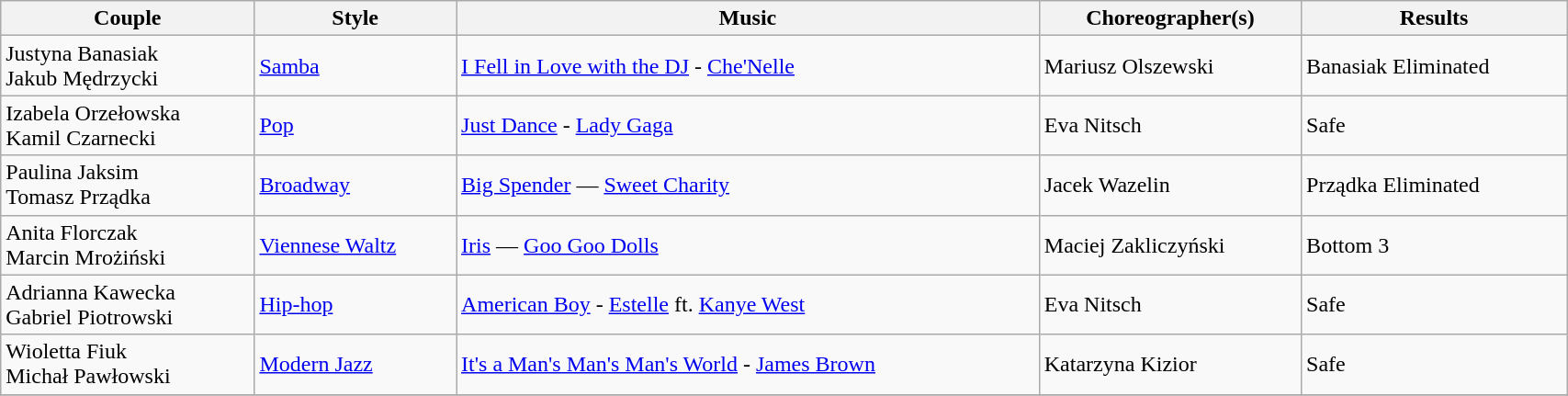<table class="wikitable" width="90%">
<tr>
<th>Couple</th>
<th>Style</th>
<th>Music</th>
<th>Choreographer(s)</th>
<th>Results</th>
</tr>
<tr>
<td>Justyna Banasiak<br>Jakub Mędrzycki</td>
<td><a href='#'>Samba</a></td>
<td><a href='#'>I Fell in Love with the DJ</a> - <a href='#'>Che'Nelle</a></td>
<td>Mariusz Olszewski</td>
<td>Banasiak Eliminated</td>
</tr>
<tr>
<td>Izabela Orzełowska<br>Kamil Czarnecki</td>
<td><a href='#'>Pop</a></td>
<td><a href='#'>Just Dance</a> - <a href='#'>Lady Gaga</a></td>
<td>Eva Nitsch</td>
<td>Safe</td>
</tr>
<tr>
<td>Paulina Jaksim<br>Tomasz Prządka</td>
<td><a href='#'>Broadway</a></td>
<td><a href='#'>Big Spender</a> — <a href='#'>Sweet Charity</a></td>
<td>Jacek Wazelin</td>
<td>Prządka Eliminated</td>
</tr>
<tr>
<td>Anita Florczak<br>Marcin Mrożiński</td>
<td><a href='#'>Viennese Waltz</a></td>
<td><a href='#'>Iris</a> — <a href='#'>Goo Goo Dolls</a></td>
<td>Maciej Zakliczyński</td>
<td>Bottom 3</td>
</tr>
<tr>
<td>Adrianna Kawecka<br>Gabriel Piotrowski</td>
<td><a href='#'>Hip-hop</a></td>
<td><a href='#'>American Boy</a> - <a href='#'>Estelle</a> ft. <a href='#'>Kanye West</a></td>
<td>Eva Nitsch</td>
<td>Safe</td>
</tr>
<tr>
<td>Wioletta Fiuk<br>Michał Pawłowski</td>
<td><a href='#'>Modern Jazz</a></td>
<td><a href='#'>It's a Man's Man's Man's World</a> - <a href='#'>James Brown</a></td>
<td>Katarzyna Kizior</td>
<td>Safe</td>
</tr>
<tr>
</tr>
</table>
